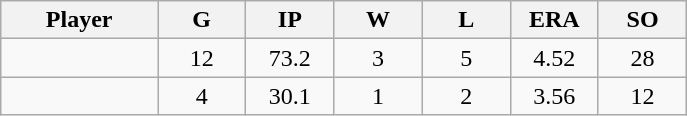<table class="wikitable sortable">
<tr>
<th bgcolor="#DDDDFF" width="16%">Player</th>
<th bgcolor="#DDDDFF" width="9%">G</th>
<th bgcolor="#DDDDFF" width="9%">IP</th>
<th bgcolor="#DDDDFF" width="9%">W</th>
<th bgcolor="#DDDDFF" width="9%">L</th>
<th bgcolor="#DDDDFF" width="9%">ERA</th>
<th bgcolor="#DDDDFF" width="9%">SO</th>
</tr>
<tr align="center">
<td></td>
<td>12</td>
<td>73.2</td>
<td>3</td>
<td>5</td>
<td>4.52</td>
<td>28</td>
</tr>
<tr align="center">
<td></td>
<td>4</td>
<td>30.1</td>
<td>1</td>
<td>2</td>
<td>3.56</td>
<td>12</td>
</tr>
</table>
